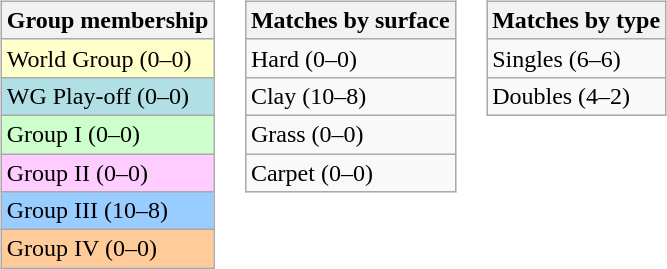<table>
<tr valign=top>
<td><br><table class=wikitable>
<tr>
<th>Group membership</th>
</tr>
<tr bgcolor=#FFFFCC>
<td>World Group (0–0)</td>
</tr>
<tr style="background:#B0E0E6;">
<td>WG Play-off (0–0)</td>
</tr>
<tr bgcolor=#CCFFCC>
<td>Group I (0–0)</td>
</tr>
<tr bgcolor=#FFCCFF>
<td>Group II (0–0)</td>
</tr>
<tr bgcolor=#99CCFF>
<td>Group III (10–8)</td>
</tr>
<tr bgcolor=#FFCC99>
<td>Group IV (0–0)</td>
</tr>
</table>
</td>
<td><br><table class=wikitable>
<tr>
<th>Matches by surface</th>
</tr>
<tr>
<td>Hard (0–0)</td>
</tr>
<tr>
<td>Clay (10–8)</td>
</tr>
<tr>
<td>Grass (0–0)</td>
</tr>
<tr>
<td>Carpet (0–0)</td>
</tr>
</table>
</td>
<td><br><table class=wikitable>
<tr>
<th>Matches by type</th>
</tr>
<tr>
<td>Singles (6–6)</td>
</tr>
<tr>
<td>Doubles (4–2)</td>
</tr>
</table>
</td>
</tr>
</table>
